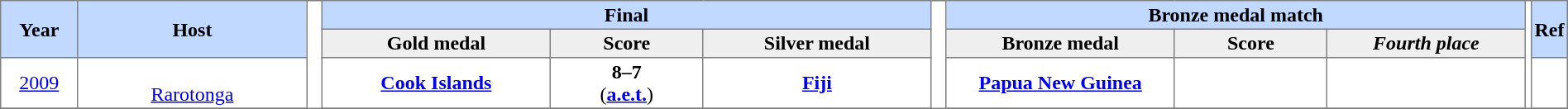<table border=1 style="border-collapse:collapse; font-size:100%; width:100%; text-align:center" cellpadding=2 cellspacing=0>
<tr bgcolor=#C1D8FF>
<th rowspan=2 width=5%>Year</th>
<th rowspan=2 width=15%>Host</th>
<th width=1% rowspan=7 bgcolor=ffffff></th>
<th colspan=3>Final</th>
<th width=1% rowspan=7 bgcolor=ffffff></th>
<th colspan=3>Bronze medal match</th>
<th width=1% rowspan=7 bgcolor=ffffff></th>
<th rowspan=2 width=5%>Ref</th>
</tr>
<tr bgcolor=#EFEFEF>
<th width=15%>Gold medal</th>
<th width=10%>Score</th>
<th width=15%>Silver medal</th>
<th width=15%>Bronze medal</th>
<th width=10%>Score</th>
<th width=15%><em>Fourth place</em></th>
</tr>
<tr>
<td><a href='#'>2009</a></td>
<td><br><a href='#'>Rarotonga</a></td>
<td> <strong><a href='#'>Cook Islands</a></strong></td>
<td><strong>8–7</strong><br>(<strong><a href='#'>a.e.t.</a></strong>)</td>
<td> <strong><a href='#'>Fiji</a></strong></td>
<td> <strong><a href='#'>Papua New Guinea</a></strong></td>
<td></td>
<td></td>
<td align=center><br></td>
</tr>
<tr>
</tr>
</table>
